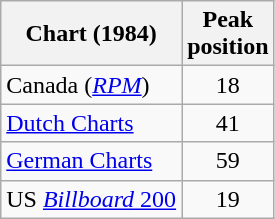<table class="wikitable">
<tr>
<th>Chart (1984)</th>
<th>Peak<br>position</th>
</tr>
<tr>
<td>Canada (<em><a href='#'>RPM</a></em>)</td>
<td align="center">18</td>
</tr>
<tr>
<td><a href='#'>Dutch Charts</a></td>
<td align="center">41</td>
</tr>
<tr>
<td><a href='#'>German Charts</a></td>
<td align="center">59</td>
</tr>
<tr>
<td>US <a href='#'><em>Billboard</em> 200</a></td>
<td align="center">19</td>
</tr>
</table>
